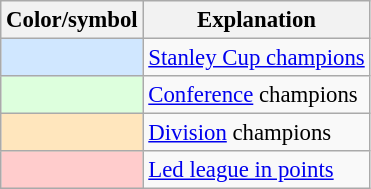<table class="wikitable" style="font-size:95%">
<tr>
<th scope="col">Color/symbol</th>
<th scope="col">Explanation</th>
</tr>
<tr>
<th scope="row" style="background:#D0E7FF"></th>
<td><a href='#'>Stanley Cup champions</a></td>
</tr>
<tr>
<th scope="row" style="background:#DDFFDD"></th>
<td><a href='#'>Conference</a> champions</td>
</tr>
<tr>
<th scope="row" style="background:#FFE6BD"></th>
<td><a href='#'>Division</a> champions</td>
</tr>
<tr>
<th scope="row" style="background:#FFCCCC"></th>
<td><a href='#'>Led league in points</a></td>
</tr>
</table>
